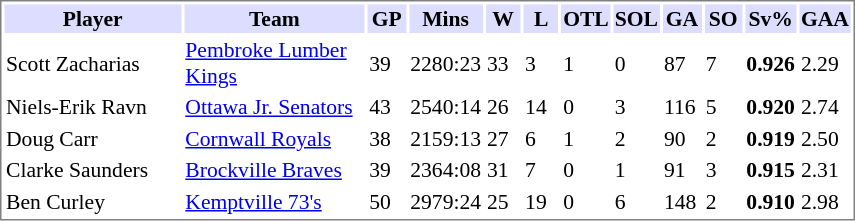<table cellpadding="0">
<tr align="left" style="vertical-align: top">
<td></td>
<td><br><table cellpadding="1" width="570px" style="font-size: 90%; border: 1px solid gray;">
<tr>
<th bgcolor="#DDDDFF" width="27.5%">Player</th>
<th bgcolor="#DDDDFF" width="27.5%">Team</th>
<th bgcolor="#DDDDFF" width="5%">GP</th>
<th bgcolor="#DDDDFF" width="5%">Mins</th>
<th bgcolor="#DDDDFF" width="5%">W</th>
<th bgcolor="#DDDDFF" width="5%">L</th>
<th bgcolor="#DDDDFF" width="5%">OTL</th>
<th bgcolor="#DDDDFF" width="5%">SOL</th>
<th bgcolor="#DDDDFF" width="5%">GA</th>
<th bgcolor="#DDDDFF" width="5%">SO</th>
<th bgcolor="#DDDDFF" width="5%">Sv%</th>
<th bgcolor="#DDDDFF" width="5%">GAA</th>
</tr>
<tr>
<td>Scott Zacharias</td>
<td><a href='#'>Pembroke Lumber Kings</a></td>
<td>39</td>
<td>2280:23</td>
<td>33</td>
<td>3</td>
<td>1</td>
<td>0</td>
<td>87</td>
<td>7</td>
<td><strong>0.926</strong></td>
<td>2.29</td>
</tr>
<tr>
<td>Niels-Erik Ravn</td>
<td><a href='#'>Ottawa Jr. Senators</a></td>
<td>43</td>
<td>2540:14</td>
<td>26</td>
<td>14</td>
<td>0</td>
<td>3</td>
<td>116</td>
<td>5</td>
<td><strong>0.920</strong></td>
<td>2.74</td>
</tr>
<tr>
<td>Doug Carr</td>
<td><a href='#'>Cornwall Royals</a></td>
<td>38</td>
<td>2159:13</td>
<td>27</td>
<td>6</td>
<td>1</td>
<td>2</td>
<td>90</td>
<td>2</td>
<td><strong>0.919</strong></td>
<td>2.50</td>
</tr>
<tr>
<td>Clarke Saunders</td>
<td><a href='#'>Brockville Braves</a></td>
<td>39</td>
<td>2364:08</td>
<td>31</td>
<td>7</td>
<td>0</td>
<td>1</td>
<td>91</td>
<td>3</td>
<td><strong>0.915</strong></td>
<td>2.31</td>
</tr>
<tr>
<td>Ben Curley</td>
<td><a href='#'>Kemptville 73's</a></td>
<td>50</td>
<td>2979:24</td>
<td>25</td>
<td>19</td>
<td>0</td>
<td>6</td>
<td>148</td>
<td>2</td>
<td><strong>0.910</strong></td>
<td>2.98</td>
</tr>
</table>
</td>
</tr>
</table>
